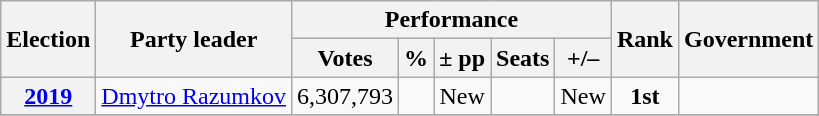<table class=wikitable style=text-align:center>
<tr>
<th rowspan="2"><strong>Election</strong></th>
<th rowspan="2">Party leader</th>
<th colspan="5" scope="col">Performance</th>
<th rowspan="2">Rank</th>
<th rowspan="2">Government</th>
</tr>
<tr>
<th><strong>Votes</strong></th>
<th><strong>%</strong></th>
<th><strong>± pp</strong></th>
<th><strong>Seats</strong></th>
<th><strong>+/–</strong></th>
</tr>
<tr>
<th><a href='#'>2019</a></th>
<td><a href='#'>Dmytro Razumkov</a></td>
<td>6,307,793</td>
<td></td>
<td>New</td>
<td></td>
<td>New</td>
<td><strong>1st</strong></td>
<td></td>
</tr>
<tr>
</tr>
</table>
